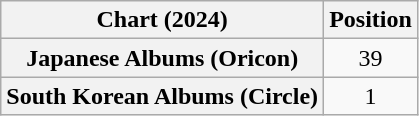<table class="wikitable plainrowheaders sortable" style="text-align:center">
<tr>
<th scope="col">Chart (2024)</th>
<th scope="col">Position</th>
</tr>
<tr>
<th scope="row">Japanese Albums (Oricon)</th>
<td>39</td>
</tr>
<tr>
<th scope="row">South Korean Albums (Circle)</th>
<td>1</td>
</tr>
</table>
